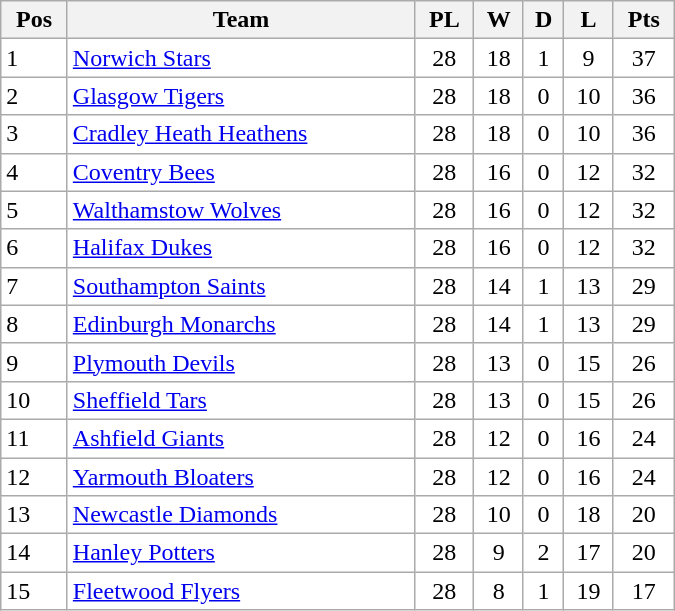<table class=wikitable width="450" style="background:#FFFFFF;">
<tr>
<th>Pos</th>
<th>Team</th>
<th>PL</th>
<th>W</th>
<th>D</th>
<th>L</th>
<th>Pts</th>
</tr>
<tr>
<td>1</td>
<td><a href='#'>Norwich Stars</a></td>
<td align="center">28</td>
<td align="center">18</td>
<td align="center">1</td>
<td align="center">9</td>
<td align="center">37</td>
</tr>
<tr>
<td>2</td>
<td><a href='#'>Glasgow Tigers</a></td>
<td align="center">28</td>
<td align="center">18</td>
<td align="center">0</td>
<td align="center">10</td>
<td align="center">36</td>
</tr>
<tr>
<td>3</td>
<td><a href='#'>Cradley Heath Heathens</a></td>
<td align="center">28</td>
<td align="center">18</td>
<td align="center">0</td>
<td align="center">10</td>
<td align="center">36</td>
</tr>
<tr>
<td>4</td>
<td><a href='#'>Coventry Bees</a></td>
<td align="center">28</td>
<td align="center">16</td>
<td align="center">0</td>
<td align="center">12</td>
<td align="center">32</td>
</tr>
<tr>
<td>5</td>
<td><a href='#'>Walthamstow Wolves</a></td>
<td align="center">28</td>
<td align="center">16</td>
<td align="center">0</td>
<td align="center">12</td>
<td align="center">32</td>
</tr>
<tr>
<td>6</td>
<td><a href='#'>Halifax Dukes</a></td>
<td align="center">28</td>
<td align="center">16</td>
<td align="center">0</td>
<td align="center">12</td>
<td align="center">32</td>
</tr>
<tr>
<td>7</td>
<td><a href='#'>Southampton Saints</a></td>
<td align="center">28</td>
<td align="center">14</td>
<td align="center">1</td>
<td align="center">13</td>
<td align="center">29</td>
</tr>
<tr>
<td>8</td>
<td><a href='#'>Edinburgh Monarchs</a></td>
<td align="center">28</td>
<td align="center">14</td>
<td align="center">1</td>
<td align="center">13</td>
<td align="center">29</td>
</tr>
<tr>
<td>9</td>
<td><a href='#'>Plymouth Devils</a></td>
<td align="center">28</td>
<td align="center">13</td>
<td align="center">0</td>
<td align="center">15</td>
<td align="center">26</td>
</tr>
<tr>
<td>10</td>
<td><a href='#'>Sheffield Tars</a></td>
<td align="center">28</td>
<td align="center">13</td>
<td align="center">0</td>
<td align="center">15</td>
<td align="center">26</td>
</tr>
<tr>
<td>11</td>
<td><a href='#'>Ashfield Giants</a></td>
<td align="center">28</td>
<td align="center">12</td>
<td align="center">0</td>
<td align="center">16</td>
<td align="center">24</td>
</tr>
<tr>
<td>12</td>
<td><a href='#'>Yarmouth Bloaters</a></td>
<td align="center">28</td>
<td align="center">12</td>
<td align="center">0</td>
<td align="center">16</td>
<td align="center">24</td>
</tr>
<tr>
<td>13</td>
<td><a href='#'>Newcastle Diamonds</a></td>
<td align="center">28</td>
<td align="center">10</td>
<td align="center">0</td>
<td align="center">18</td>
<td align="center">20</td>
</tr>
<tr>
<td>14</td>
<td><a href='#'>Hanley Potters</a></td>
<td align="center">28</td>
<td align="center">9</td>
<td align="center">2</td>
<td align="center">17</td>
<td align="center">20</td>
</tr>
<tr>
<td>15</td>
<td><a href='#'>Fleetwood Flyers</a></td>
<td align="center">28</td>
<td align="center">8</td>
<td align="center">1</td>
<td align="center">19</td>
<td align="center">17</td>
</tr>
</table>
